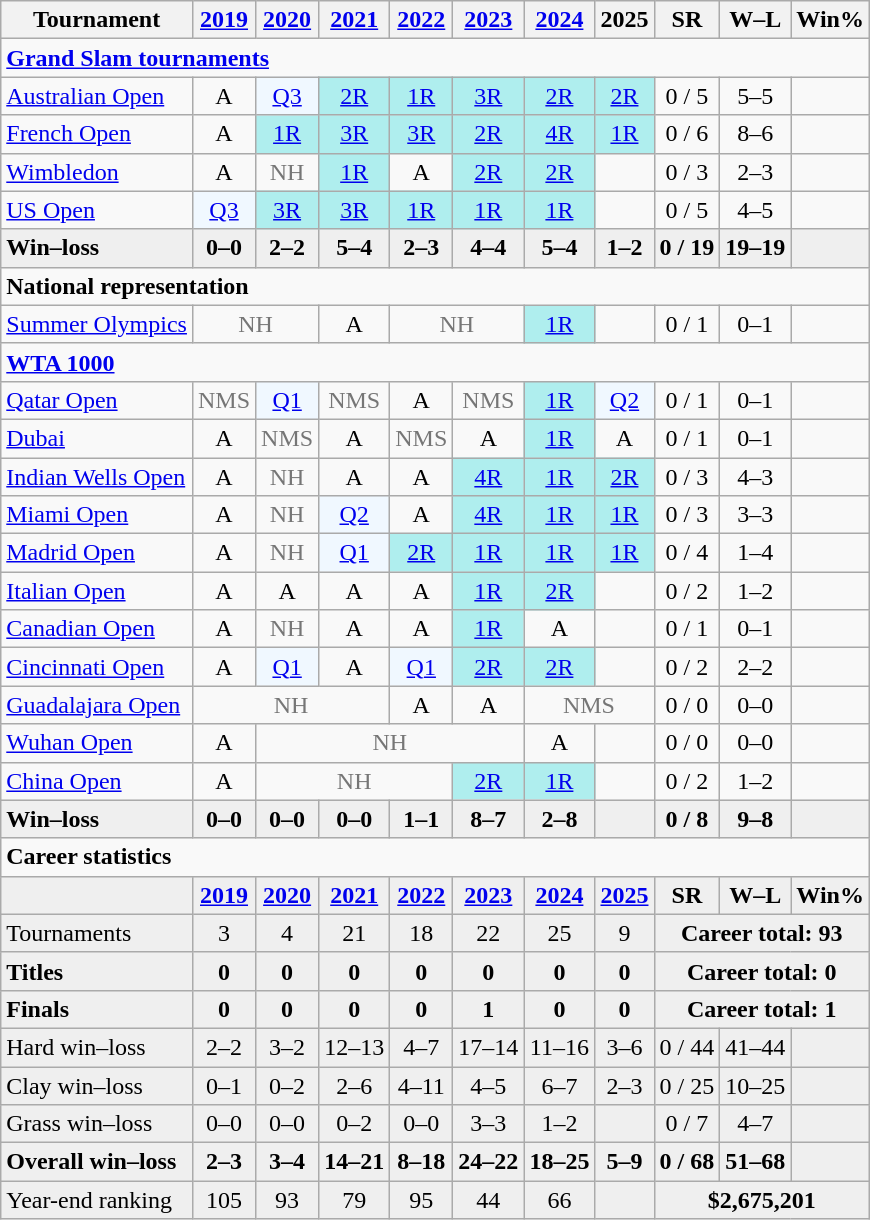<table class=wikitable style=text-align:center>
<tr>
<th>Tournament</th>
<th><a href='#'>2019</a></th>
<th><a href='#'>2020</a></th>
<th><a href='#'>2021</a></th>
<th><a href='#'>2022</a></th>
<th><a href='#'>2023</a></th>
<th><a href='#'>2024</a></th>
<th>2025</th>
<th>SR</th>
<th>W–L</th>
<th>Win%</th>
</tr>
<tr>
<td colspan="11" style="text-align:left"><strong><a href='#'>Grand Slam tournaments</a></strong></td>
</tr>
<tr>
<td style=text-align:left><a href='#'>Australian Open</a></td>
<td>A</td>
<td style=background:#f0f8ff><a href='#'>Q3</a></td>
<td style=background:#afeeee><a href='#'>2R</a></td>
<td style=background:#afeeee><a href='#'>1R</a></td>
<td style=background:#afeeee><a href='#'>3R</a></td>
<td style=background:#afeeee><a href='#'>2R</a></td>
<td style=background:#afeeee><a href='#'>2R</a></td>
<td>0 / 5</td>
<td>5–5</td>
<td></td>
</tr>
<tr>
<td style=text-align:left><a href='#'>French Open</a></td>
<td>A</td>
<td style=background:#afeeee><a href='#'>1R</a></td>
<td style=background:#afeeee><a href='#'>3R</a></td>
<td style=background:#afeeee><a href='#'>3R</a></td>
<td style=background:#afeeee><a href='#'>2R</a></td>
<td style=background:#afeeee><a href='#'>4R</a></td>
<td style=background:#afeeee><a href='#'>1R</a></td>
<td>0 / 6</td>
<td>8–6</td>
<td></td>
</tr>
<tr>
<td style=text-align:left><a href='#'>Wimbledon</a></td>
<td>A</td>
<td style=color:#767676>NH</td>
<td style=background:#afeeee><a href='#'>1R</a></td>
<td>A</td>
<td style=background:#afeeee><a href='#'>2R</a></td>
<td style=background:#afeeee><a href='#'>2R</a></td>
<td></td>
<td>0 / 3</td>
<td>2–3</td>
<td></td>
</tr>
<tr>
<td style=text-align:left><a href='#'>US Open</a></td>
<td style=background:#f0f8ff><a href='#'>Q3</a></td>
<td style=background:#afeeee><a href='#'>3R</a></td>
<td style=background:#afeeee><a href='#'>3R</a></td>
<td style=background:#afeeee><a href='#'>1R</a></td>
<td style=background:#afeeee><a href='#'>1R</a></td>
<td style=background:#afeeee><a href='#'>1R</a></td>
<td></td>
<td>0 / 5</td>
<td>4–5</td>
<td></td>
</tr>
<tr style=font-weight:bold;background:#efefef>
<td style=text-align:left>Win–loss</td>
<td>0–0</td>
<td>2–2</td>
<td>5–4</td>
<td>2–3</td>
<td>4–4</td>
<td>5–4</td>
<td>1–2</td>
<td>0 / 19</td>
<td>19–19</td>
<td></td>
</tr>
<tr>
<td colspan="15" style="text-align:left"><strong>National representation</strong></td>
</tr>
<tr>
<td style=text-align:left><a href='#'>Summer Olympics</a></td>
<td colspan="2" style="color:#767676">NH</td>
<td>A</td>
<td colspan="2" style="color:#767676">NH</td>
<td style=background:#afeeee><a href='#'>1R</a></td>
<td></td>
<td>0 / 1</td>
<td>0–1</td>
<td></td>
</tr>
<tr>
<td colspan="11" style="text-align:left"><strong><a href='#'>WTA 1000</a></strong></td>
</tr>
<tr>
<td style=text-align:left><a href='#'>Qatar Open</a></td>
<td style=color:#767676>NMS</td>
<td style=background:#f0f8ff><a href='#'>Q1</a></td>
<td style=color:#767676>NMS</td>
<td>A</td>
<td style=color:#767676>NMS</td>
<td style=background:#afeeee><a href='#'>1R</a></td>
<td style=background:#f0f8ff><a href='#'>Q2</a></td>
<td>0 / 1</td>
<td>0–1</td>
<td></td>
</tr>
<tr>
<td style=text-align:left><a href='#'>Dubai</a></td>
<td>A</td>
<td style=color:#767676>NMS</td>
<td>A</td>
<td style=color:#767676>NMS</td>
<td>A</td>
<td style=background:#afeeee><a href='#'>1R</a></td>
<td>A</td>
<td>0 / 1</td>
<td>0–1</td>
<td></td>
</tr>
<tr>
<td style=text-align:left><a href='#'>Indian Wells Open</a></td>
<td>A</td>
<td style=color:#767676>NH</td>
<td>A</td>
<td>A</td>
<td style=background:#afeeee><a href='#'>4R</a></td>
<td style=background:#afeeee><a href='#'>1R</a></td>
<td style=background:#afeeee><a href='#'>2R</a></td>
<td>0 / 3</td>
<td>4–3</td>
<td></td>
</tr>
<tr>
<td style=text-align:left><a href='#'>Miami Open</a></td>
<td>A</td>
<td style=color:#767676>NH</td>
<td style=background:#f0f8ff><a href='#'>Q2</a></td>
<td>A</td>
<td style=background:#afeeee><a href='#'>4R</a></td>
<td style=background:#afeeee><a href='#'>1R</a></td>
<td style=background:#afeeee><a href='#'>1R</a></td>
<td>0 / 3</td>
<td>3–3</td>
<td></td>
</tr>
<tr>
<td style=text-align:left><a href='#'>Madrid Open</a></td>
<td>A</td>
<td style=color:#767676>NH</td>
<td style=background:#f0f8ff><a href='#'>Q1</a></td>
<td style=background:#afeeee><a href='#'>2R</a></td>
<td style=background:#afeeee><a href='#'>1R</a></td>
<td style=background:#afeeee><a href='#'>1R</a></td>
<td style=background:#afeeee><a href='#'>1R</a></td>
<td>0 / 4</td>
<td>1–4</td>
<td></td>
</tr>
<tr>
<td style=text-align:left><a href='#'>Italian Open</a></td>
<td>A</td>
<td>A</td>
<td>A</td>
<td>A</td>
<td style=background:#afeeee><a href='#'>1R</a></td>
<td style=background:#afeeee><a href='#'>2R</a></td>
<td></td>
<td>0 / 2</td>
<td>1–2</td>
<td></td>
</tr>
<tr>
<td style=text-align:left><a href='#'>Canadian Open</a></td>
<td>A</td>
<td style=color:#767676>NH</td>
<td>A</td>
<td>A</td>
<td style=background:#afeeee><a href='#'>1R</a></td>
<td>A</td>
<td></td>
<td>0 / 1</td>
<td>0–1</td>
<td></td>
</tr>
<tr>
<td style=text-align:left><a href='#'>Cincinnati Open</a></td>
<td>A</td>
<td style=background:#f0f8ff><a href='#'>Q1</a></td>
<td>A</td>
<td style=background:#f0f8ff><a href='#'>Q1</a></td>
<td style=background:#afeeee><a href='#'>2R</a></td>
<td style=background:#afeeee><a href='#'>2R</a></td>
<td></td>
<td>0 / 2</td>
<td>2–2</td>
<td></td>
</tr>
<tr>
<td style=text-align:left><a href='#'>Guadalajara Open</a></td>
<td colspan=3 style=color:#767676>NH</td>
<td>A</td>
<td>A</td>
<td colspan=2 style=color:#767676>NMS</td>
<td>0 / 0</td>
<td>0–0</td>
<td></td>
</tr>
<tr>
<td style=text-align:left><a href='#'>Wuhan Open</a></td>
<td>A</td>
<td colspan=4 style=color:#767676>NH</td>
<td>A</td>
<td></td>
<td>0 / 0</td>
<td>0–0</td>
<td></td>
</tr>
<tr>
<td style=text-align:left><a href='#'>China Open</a></td>
<td>A</td>
<td colspan=3 style=color:#767676>NH</td>
<td style=background:#afeeee><a href='#'>2R</a></td>
<td style=background:#afeeee><a href='#'>1R</a></td>
<td></td>
<td>0 / 2</td>
<td>1–2</td>
<td></td>
</tr>
<tr style=font-weight:bold;background:#efefef>
<td style=text-align:left>Win–loss</td>
<td>0–0</td>
<td>0–0</td>
<td>0–0</td>
<td>1–1</td>
<td>8–7</td>
<td>2–8</td>
<td></td>
<td>0 / 8</td>
<td>9–8</td>
<td></td>
</tr>
<tr>
<td colspan="11" style="text-align:left"><strong>Career statistics</strong></td>
</tr>
<tr style=font-weight:bold;background:#efefef>
<td></td>
<td><a href='#'>2019</a></td>
<td><a href='#'>2020</a></td>
<td><a href='#'>2021</a></td>
<td><a href='#'>2022</a></td>
<td><a href='#'>2023</a></td>
<td><a href='#'>2024</a></td>
<td><a href='#'>2025</a></td>
<td>SR</td>
<td>W–L</td>
<td>Win%</td>
</tr>
<tr style=background:#efefef>
<td style=text-align:left>Tournaments</td>
<td>3</td>
<td>4</td>
<td>21</td>
<td>18</td>
<td>22</td>
<td>25</td>
<td>9</td>
<td colspan="3"><strong>Career total: 93</strong></td>
</tr>
<tr style=font-weight:bold;background:#efefef>
<td style=text-align:left>Titles</td>
<td>0</td>
<td>0</td>
<td>0</td>
<td>0</td>
<td>0</td>
<td>0</td>
<td>0</td>
<td colspan="3">Career total: 0</td>
</tr>
<tr style=font-weight:bold;background:#efefef>
<td style=text-align:left>Finals</td>
<td>0</td>
<td>0</td>
<td>0</td>
<td>0</td>
<td>1</td>
<td>0</td>
<td>0</td>
<td colspan="3">Career total: 1</td>
</tr>
<tr style=background:#efefef>
<td style=text-align:left>Hard win–loss</td>
<td>2–2</td>
<td>3–2</td>
<td>12–13</td>
<td>4–7</td>
<td>17–14</td>
<td>11–16</td>
<td>3–6</td>
<td>0 / 44</td>
<td>41–44</td>
<td></td>
</tr>
<tr style=background:#efefef>
<td style=text-align:left>Clay win–loss</td>
<td>0–1</td>
<td>0–2</td>
<td>2–6</td>
<td>4–11</td>
<td>4–5</td>
<td>6–7</td>
<td>2–3</td>
<td>0 / 25</td>
<td>10–25</td>
<td></td>
</tr>
<tr style=background:#efefef>
<td style=text-align:left>Grass win–loss</td>
<td>0–0</td>
<td>0–0</td>
<td>0–2</td>
<td>0–0</td>
<td>3–3</td>
<td>1–2</td>
<td></td>
<td>0 / 7</td>
<td>4–7</td>
<td></td>
</tr>
<tr style=font-weight:bold;background:#efefef>
<td style=text-align:left>Overall win–loss</td>
<td>2–3</td>
<td>3–4</td>
<td>14–21</td>
<td>8–18</td>
<td>24–22</td>
<td>18–25</td>
<td>5–9</td>
<td>0 / 68</td>
<td>51–68</td>
<td></td>
</tr>
<tr style=background:#efefef>
<td style=text-align:left>Year-end ranking</td>
<td>105</td>
<td>93</td>
<td>79</td>
<td>95</td>
<td>44</td>
<td>66</td>
<td></td>
<td colspan="3"><strong>$2,675,201</strong></td>
</tr>
</table>
